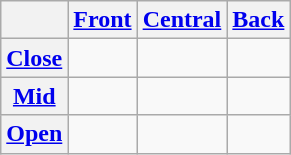<table class="wikitable" style="text-align:center">
<tr>
<th></th>
<th><a href='#'>Front</a></th>
<th><a href='#'>Central</a></th>
<th><a href='#'>Back</a></th>
</tr>
<tr>
<th><a href='#'>Close</a></th>
<td></td>
<td></td>
<td></td>
</tr>
<tr>
<th><a href='#'>Mid</a></th>
<td></td>
<td></td>
<td></td>
</tr>
<tr>
<th><a href='#'>Open</a></th>
<td></td>
<td></td>
<td></td>
</tr>
</table>
